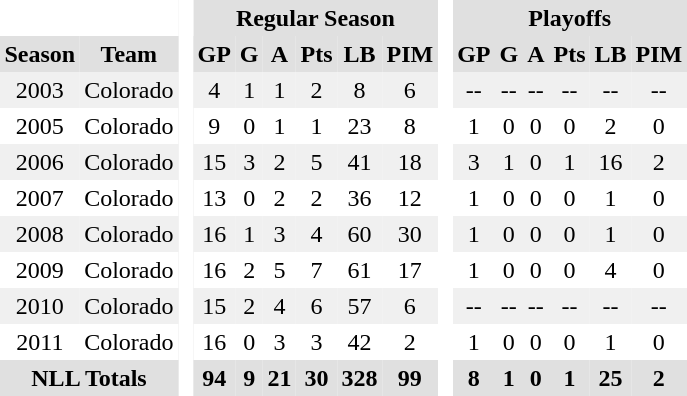<table BORDER="0" CELLPADDING="3" CELLSPACING="0">
<tr ALIGN="center" bgcolor="#e0e0e0">
<th colspan="2" bgcolor="#ffffff"> </th>
<th rowspan="99" bgcolor="#ffffff"> </th>
<th colspan="6">Regular Season</th>
<th rowspan="99" bgcolor="#ffffff"> </th>
<th colspan="6">Playoffs</th>
</tr>
<tr ALIGN="center" bgcolor="#e0e0e0">
<th>Season</th>
<th>Team</th>
<th>GP</th>
<th>G</th>
<th>A</th>
<th>Pts</th>
<th>LB</th>
<th>PIM</th>
<th>GP</th>
<th>G</th>
<th>A</th>
<th>Pts</th>
<th>LB</th>
<th>PIM</th>
</tr>
<tr ALIGN="center" bgcolor="#f0f0f0">
<td>2003</td>
<td>Colorado</td>
<td>4</td>
<td>1</td>
<td>1</td>
<td>2</td>
<td>8</td>
<td>6</td>
<td>--</td>
<td>--</td>
<td>--</td>
<td>--</td>
<td>--</td>
<td>--</td>
</tr>
<tr ALIGN="center">
<td>2005</td>
<td>Colorado</td>
<td>9</td>
<td>0</td>
<td>1</td>
<td>1</td>
<td>23</td>
<td>8</td>
<td>1</td>
<td>0</td>
<td>0</td>
<td>0</td>
<td>2</td>
<td>0</td>
</tr>
<tr ALIGN="center" bgcolor="#f0f0f0">
<td>2006</td>
<td>Colorado</td>
<td>15</td>
<td>3</td>
<td>2</td>
<td>5</td>
<td>41</td>
<td>18</td>
<td>3</td>
<td>1</td>
<td>0</td>
<td>1</td>
<td>16</td>
<td>2</td>
</tr>
<tr ALIGN="center">
<td>2007</td>
<td>Colorado</td>
<td>13</td>
<td>0</td>
<td>2</td>
<td>2</td>
<td>36</td>
<td>12</td>
<td>1</td>
<td>0</td>
<td>0</td>
<td>0</td>
<td>1</td>
<td>0</td>
</tr>
<tr ALIGN="center" bgcolor="#f0f0f0">
<td>2008</td>
<td>Colorado</td>
<td>16</td>
<td>1</td>
<td>3</td>
<td>4</td>
<td>60</td>
<td>30</td>
<td>1</td>
<td>0</td>
<td>0</td>
<td>0</td>
<td>1</td>
<td>0</td>
</tr>
<tr ALIGN="center">
<td>2009</td>
<td>Colorado</td>
<td>16</td>
<td>2</td>
<td>5</td>
<td>7</td>
<td>61</td>
<td>17</td>
<td>1</td>
<td>0</td>
<td>0</td>
<td>0</td>
<td>4</td>
<td>0</td>
</tr>
<tr ALIGN="center" bgcolor="#f0f0f0">
<td>2010</td>
<td>Colorado</td>
<td>15</td>
<td>2</td>
<td>4</td>
<td>6</td>
<td>57</td>
<td>6</td>
<td>--</td>
<td>--</td>
<td>--</td>
<td>--</td>
<td>--</td>
<td>--</td>
</tr>
<tr ALIGN="center">
<td>2011</td>
<td>Colorado</td>
<td>16</td>
<td>0</td>
<td>3</td>
<td>3</td>
<td>42</td>
<td>2</td>
<td>1</td>
<td>0</td>
<td>0</td>
<td>0</td>
<td>1</td>
<td>0</td>
</tr>
<tr ALIGN="center" bgcolor="#e0e0e0">
<th colspan="2">NLL Totals</th>
<th>94</th>
<th>9</th>
<th>21</th>
<th>30</th>
<th>328</th>
<th>99</th>
<th>8</th>
<th>1</th>
<th>0</th>
<th>1</th>
<th>25</th>
<th>2</th>
</tr>
</table>
